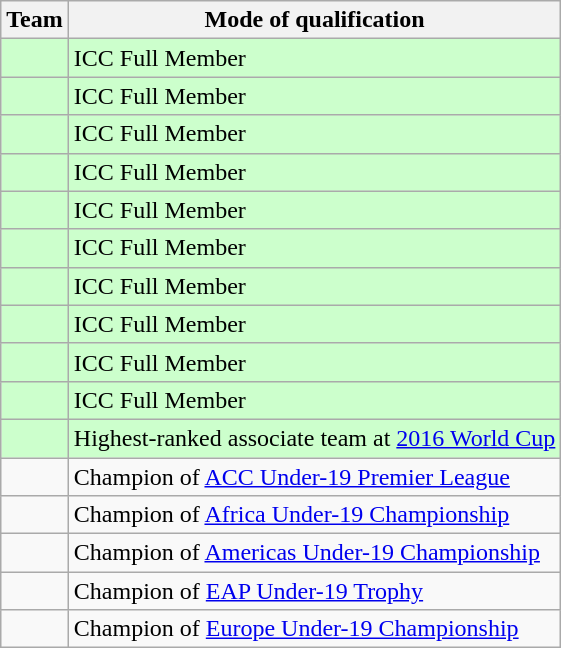<table class="wikitable">
<tr>
<th>Team</th>
<th>Mode of qualification</th>
</tr>
<tr style="background:#cfc;">
<td></td>
<td>ICC Full Member</td>
</tr>
<tr style="background:#cfc;">
<td></td>
<td>ICC Full Member</td>
</tr>
<tr style="background:#cfc;">
<td></td>
<td>ICC Full Member</td>
</tr>
<tr style="background:#cfc;">
<td></td>
<td>ICC Full Member</td>
</tr>
<tr style="background:#cfc;">
<td></td>
<td>ICC Full Member</td>
</tr>
<tr style="background:#cfc;">
<td></td>
<td>ICC Full Member</td>
</tr>
<tr style="background:#cfc;">
<td></td>
<td>ICC Full Member</td>
</tr>
<tr style="background:#cfc;">
<td></td>
<td>ICC Full Member</td>
</tr>
<tr style="background:#cfc;">
<td></td>
<td>ICC Full Member</td>
</tr>
<tr style="background:#cfc;">
<td></td>
<td>ICC Full Member</td>
</tr>
<tr style="background:#cfc;">
<td></td>
<td>Highest-ranked associate team at <a href='#'>2016 World Cup</a></td>
</tr>
<tr style="background:#FF FA CD;">
<td></td>
<td>Champion of <a href='#'>ACC Under-19 Premier League</a></td>
</tr>
<tr style="background:#FF FA CD;">
<td></td>
<td>Champion of <a href='#'>Africa Under-19 Championship</a></td>
</tr>
<tr style="background:#FF FA CD;">
<td></td>
<td>Champion of <a href='#'>Americas Under-19 Championship</a></td>
</tr>
<tr style="background:#FF FA CD;">
<td></td>
<td>Champion of <a href='#'>EAP Under-19 Trophy</a></td>
</tr>
<tr style="background:#FF FA CD;">
<td></td>
<td>Champion of <a href='#'>Europe Under-19 Championship</a></td>
</tr>
</table>
